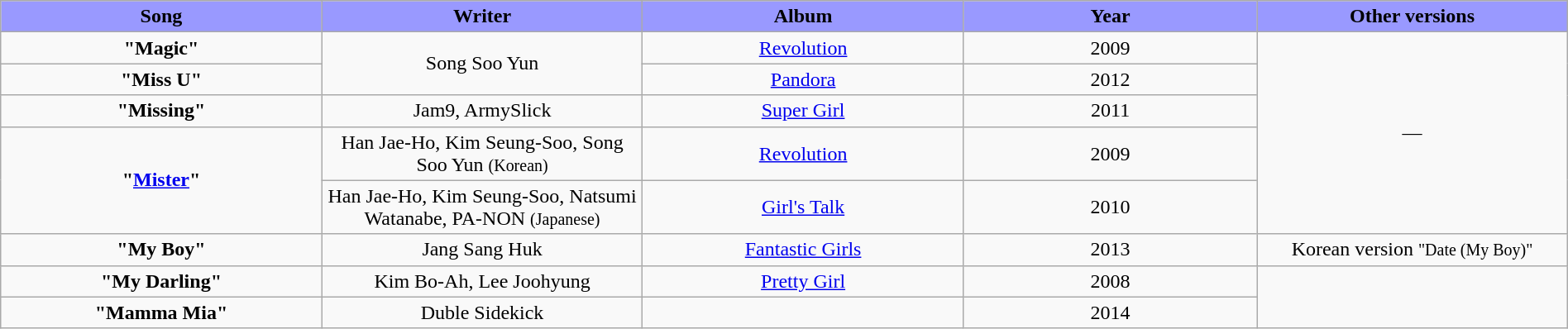<table class="wikitable" style="margin:0.5em auto; clear:both; text-align:center; width:100%">
<tr>
<th width="500" style="background: #99F;">Song</th>
<th width="500" style="background: #99F;">Writer</th>
<th width="500" style="background: #99F;">Album</th>
<th width="500" style="background: #99F;">Year</th>
<th width="500" style="background: #99F;">Other versions</th>
</tr>
<tr>
<td><strong>"Magic"</strong></td>
<td rowspan="2">Song Soo Yun</td>
<td><a href='#'>Revolution</a></td>
<td>2009</td>
<td rowspan="5">—</td>
</tr>
<tr>
<td><strong>"Miss U"</strong></td>
<td><a href='#'>Pandora</a></td>
<td>2012</td>
</tr>
<tr>
<td><strong>"Missing"</strong></td>
<td>Jam9, ArmySlick</td>
<td><a href='#'>Super Girl</a></td>
<td>2011</td>
</tr>
<tr>
<td rowspan="2"><strong>"<a href='#'>Mister</a>"</strong></td>
<td>Han Jae-Ho, Kim Seung-Soo, Song Soo Yun <small>(Korean)</small></td>
<td><a href='#'>Revolution</a></td>
<td>2009</td>
</tr>
<tr>
<td>Han Jae-Ho, Kim Seung-Soo, Natsumi Watanabe, PA-NON <small>(Japanese)</small></td>
<td><a href='#'>Girl's Talk</a></td>
<td>2010</td>
</tr>
<tr>
<td><strong>"My Boy"</strong></td>
<td>Jang Sang Huk</td>
<td><a href='#'>Fantastic Girls</a></td>
<td>2013</td>
<td>Korean version <small>"Date (My Boy)"</small></td>
</tr>
<tr>
<td><strong>"My Darling"</strong></td>
<td>Kim Bo-Ah, Lee Joohyung</td>
<td><a href='#'>Pretty Girl</a></td>
<td>2008</td>
</tr>
<tr>
<td><strong>"Mamma Mia"</strong></td>
<td>Duble Sidekick</td>
<td></td>
<td>2014</td>
</tr>
</table>
